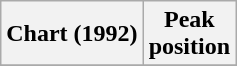<table class="wikitable sortable">
<tr>
<th>Chart (1992)</th>
<th>Peak<br>position</th>
</tr>
<tr>
</tr>
</table>
